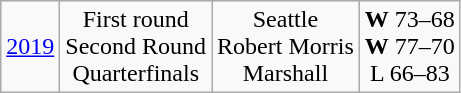<table class="wikitable">
<tr align="center">
<td><a href='#'>2019</a></td>
<td>First round <br> Second Round <br> Quarterfinals</td>
<td>Seattle <br> Robert Morris <br> Marshall</td>
<td><strong>W</strong> 73–68 <br> <strong>W</strong> 77–70 <br> L 66–83</td>
</tr>
</table>
